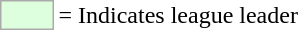<table>
<tr>
<td style="background:#DDFFDD; border:1px solid #aaa; width:2em;"></td>
<td>= Indicates league leader</td>
</tr>
</table>
